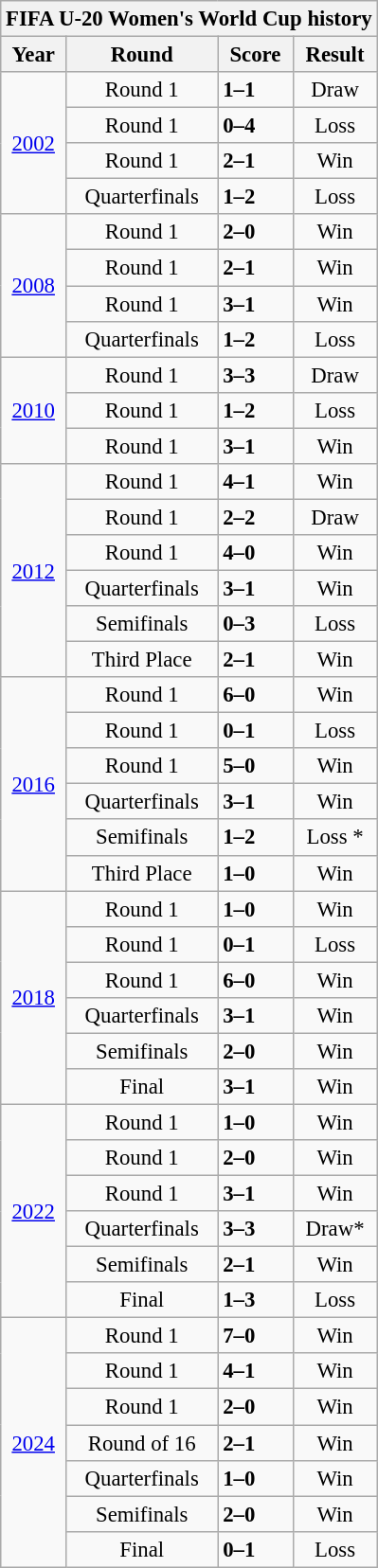<table class="wikitable" style="text-align: center;font-size:95%;">
<tr>
<th colspan=4>FIFA U-20 Women's World Cup history</th>
</tr>
<tr>
<th>Year</th>
<th>Round</th>
<th>Score</th>
<th>Result</th>
</tr>
<tr>
<td rowspan=4><a href='#'>2002</a></td>
<td>Round 1</td>
<td align="left"> <strong>1–1</strong> </td>
<td>Draw</td>
</tr>
<tr>
<td>Round 1</td>
<td align="left"> <strong>0–4</strong> </td>
<td>Loss</td>
</tr>
<tr>
<td>Round 1</td>
<td align="left"> <strong>2–1</strong> </td>
<td>Win</td>
</tr>
<tr>
<td>Quarterfinals</td>
<td align="left"> <strong>1–2</strong> </td>
<td>Loss</td>
</tr>
<tr>
<td rowspan=4><a href='#'>2008</a></td>
<td>Round 1</td>
<td align="left"> <strong>2–0</strong> </td>
<td>Win</td>
</tr>
<tr>
<td>Round 1</td>
<td align="left"> <strong>2–1</strong> </td>
<td>Win</td>
</tr>
<tr>
<td>Round 1</td>
<td align="left"> <strong>3–1</strong> </td>
<td>Win</td>
</tr>
<tr>
<td>Quarterfinals</td>
<td align="left"> <strong>1–2</strong> </td>
<td>Loss</td>
</tr>
<tr>
<td rowspan=3><a href='#'>2010</a></td>
<td>Round 1</td>
<td align="left"> <strong>3–3</strong> </td>
<td>Draw</td>
</tr>
<tr>
<td>Round 1</td>
<td align="left"> <strong>1–2</strong> </td>
<td>Loss</td>
</tr>
<tr>
<td>Round 1</td>
<td align="left"> <strong>3–1</strong> </td>
<td>Win</td>
</tr>
<tr>
<td rowspan=6><a href='#'>2012</a></td>
<td>Round 1</td>
<td align="left"> <strong>4–1</strong> </td>
<td>Win</td>
</tr>
<tr>
<td>Round 1</td>
<td align="left"> <strong>2–2</strong> </td>
<td>Draw</td>
</tr>
<tr>
<td>Round 1</td>
<td align="left"> <strong>4–0</strong> </td>
<td>Win</td>
</tr>
<tr>
<td>Quarterfinals</td>
<td align="left"> <strong>3–1</strong> </td>
<td>Win</td>
</tr>
<tr>
<td>Semifinals</td>
<td align="left"> <strong>0–3</strong> </td>
<td>Loss</td>
</tr>
<tr>
<td>Third Place</td>
<td align="left"> <strong>2–1</strong> </td>
<td>Win</td>
</tr>
<tr>
<td rowspan=6><a href='#'>2016</a></td>
<td>Round 1</td>
<td align="left"> <strong>6–0</strong> </td>
<td>Win</td>
</tr>
<tr>
<td>Round 1</td>
<td align="left"> <strong>0–1</strong> </td>
<td>Loss</td>
</tr>
<tr>
<td>Round 1</td>
<td align="left"> <strong>5–0</strong> </td>
<td>Win</td>
</tr>
<tr>
<td>Quarterfinals</td>
<td align="left"> <strong>3–1</strong> </td>
<td>Win</td>
</tr>
<tr>
<td>Semifinals</td>
<td align="left"> <strong>1–2</strong> </td>
<td>Loss *</td>
</tr>
<tr>
<td>Third Place</td>
<td align="left"> <strong>1–0</strong> </td>
<td>Win</td>
</tr>
<tr>
<td rowspan=6><a href='#'>2018</a></td>
<td>Round 1</td>
<td align="left"> <strong>1–0</strong> </td>
<td>Win</td>
</tr>
<tr>
<td>Round 1</td>
<td align="left"> <strong>0–1</strong> </td>
<td>Loss</td>
</tr>
<tr>
<td>Round 1</td>
<td align="left"> <strong>6–0</strong> </td>
<td>Win</td>
</tr>
<tr>
<td>Quarterfinals</td>
<td align="left"> <strong>3–1</strong> </td>
<td>Win</td>
</tr>
<tr>
<td>Semifinals</td>
<td align="left"> <strong>2–0</strong> </td>
<td>Win</td>
</tr>
<tr>
<td>Final</td>
<td align="left"> <strong>3–1</strong> </td>
<td>Win</td>
</tr>
<tr>
<td rowspan=6><a href='#'>2022</a></td>
<td>Round 1</td>
<td align="left"> <strong>1–0</strong> </td>
<td>Win</td>
</tr>
<tr>
<td>Round 1</td>
<td align="left"> <strong>2–0</strong> </td>
<td>Win</td>
</tr>
<tr>
<td>Round 1</td>
<td align="left"> <strong>3–1</strong> </td>
<td>Win</td>
</tr>
<tr>
<td>Quarterfinals</td>
<td align="left"> <strong>3–3</strong> </td>
<td>Draw*</td>
</tr>
<tr>
<td>Semifinals</td>
<td align="left"> <strong>2–1</strong> </td>
<td>Win</td>
</tr>
<tr>
<td>Final</td>
<td align="left"> <strong>1–3</strong> </td>
<td>Loss</td>
</tr>
<tr>
<td rowspan=7><a href='#'>2024</a></td>
<td>Round 1</td>
<td align="left"> <strong>7–0</strong> </td>
<td>Win</td>
</tr>
<tr>
<td>Round 1</td>
<td align="left"> <strong>4–1</strong> </td>
<td>Win</td>
</tr>
<tr>
<td>Round 1</td>
<td align="left"> <strong>2–0</strong> </td>
<td>Win</td>
</tr>
<tr>
<td>Round of 16</td>
<td align="left"> <strong>2–1</strong> </td>
<td>Win</td>
</tr>
<tr>
<td>Quarterfinals</td>
<td align="left"> <strong>1–0</strong> </td>
<td>Win</td>
</tr>
<tr>
<td>Semifinals</td>
<td align="left"> <strong>2–0</strong> </td>
<td>Win</td>
</tr>
<tr>
<td>Final</td>
<td align="left"> <strong>0–1</strong> </td>
<td>Loss</td>
</tr>
</table>
